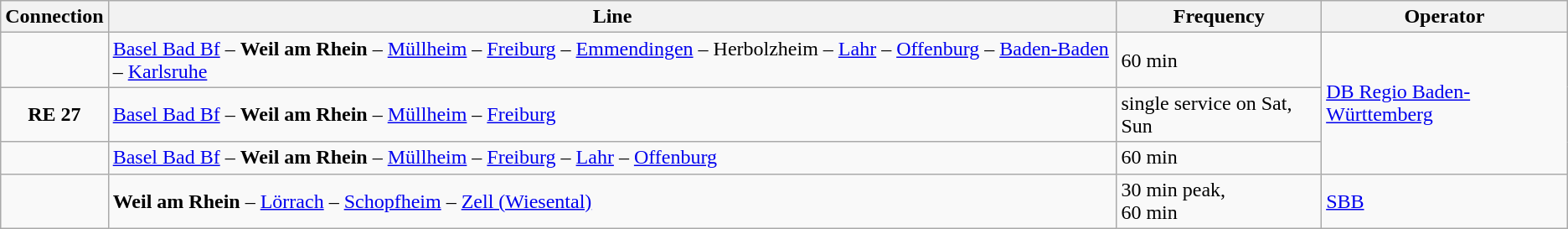<table class="wikitable">
<tr>
<th>Connection</th>
<th>Line</th>
<th>Frequency</th>
<th>Operator</th>
</tr>
<tr>
<td style="text-align:center;"></td>
<td><a href='#'>Basel Bad Bf</a> – <strong>Weil am Rhein</strong> – <a href='#'>Müllheim</a> – <a href='#'>Freiburg</a> – <a href='#'>Emmendingen</a> – Herbolzheim – <a href='#'>Lahr</a> – <a href='#'>Offenburg</a> – <a href='#'>Baden-Baden</a> – <a href='#'>Karlsruhe</a></td>
<td>60 min</td>
<td rowspan="3"><a href='#'>DB Regio Baden-Württemberg</a></td>
</tr>
<tr>
<td style="text-align:center;"><strong>RE 27</strong></td>
<td><a href='#'>Basel Bad Bf</a> – <strong>Weil am Rhein</strong> – <a href='#'>Müllheim</a> – <a href='#'>Freiburg</a></td>
<td>single service on Sat, Sun</td>
</tr>
<tr>
<td align="center"></td>
<td><a href='#'>Basel Bad Bf</a> – <strong>Weil am Rhein</strong> – <a href='#'>Müllheim</a> – <a href='#'>Freiburg</a> – <a href='#'>Lahr</a> – <a href='#'>Offenburg</a></td>
<td>60 min</td>
</tr>
<tr>
<td align="center"></td>
<td><strong>Weil am Rhein</strong> – <a href='#'>Lörrach</a> – <a href='#'>Schopfheim</a> – <a href='#'>Zell (Wiesental)</a></td>
<td>30 min peak,<br>60 min</td>
<td><a href='#'>SBB</a></td>
</tr>
</table>
